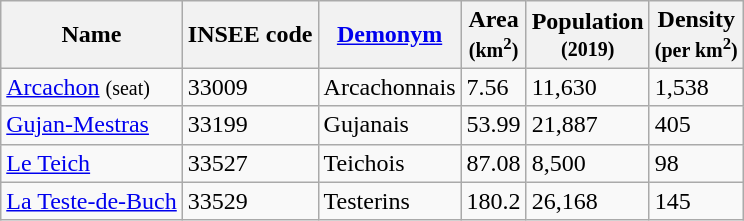<table class="wikitable">
<tr>
<th>Name</th>
<th>INSEE code</th>
<th><a href='#'>Demonym</a></th>
<th>Area<br><small>(km<sup>2</sup>)</small></th>
<th>Population<br><small>(2019)</small></th>
<th>Density<br><small>(per km<sup>2</sup>)</small></th>
</tr>
<tr>
<td><a href='#'>Arcachon</a> <small>(seat)</small></td>
<td>33009</td>
<td>Arcachonnais</td>
<td>7.56</td>
<td>11,630</td>
<td>1,538</td>
</tr>
<tr>
<td><a href='#'>Gujan-Mestras</a></td>
<td>33199</td>
<td>Gujanais</td>
<td>53.99</td>
<td>21,887</td>
<td>405</td>
</tr>
<tr>
<td><a href='#'>Le Teich</a></td>
<td>33527</td>
<td>Teichois</td>
<td>87.08</td>
<td>8,500</td>
<td>98</td>
</tr>
<tr>
<td><a href='#'>La Teste-de-Buch</a></td>
<td>33529</td>
<td>Testerins</td>
<td>180.2</td>
<td>26,168</td>
<td>145</td>
</tr>
</table>
